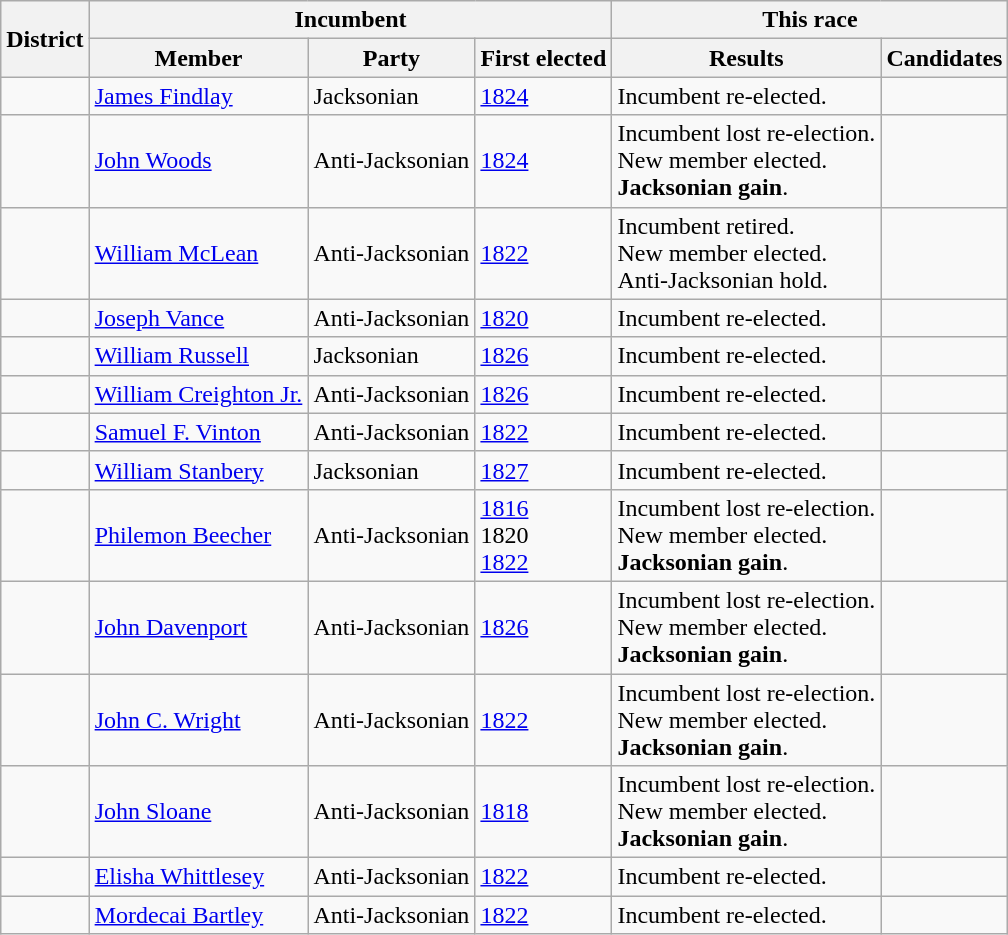<table class=wikitable>
<tr>
<th rowspan=2>District</th>
<th colspan=3>Incumbent</th>
<th colspan=2>This race</th>
</tr>
<tr>
<th>Member</th>
<th>Party</th>
<th>First elected</th>
<th>Results</th>
<th>Candidates</th>
</tr>
<tr>
<td></td>
<td><a href='#'>James Findlay</a></td>
<td>Jacksonian</td>
<td><a href='#'>1824</a></td>
<td>Incumbent re-elected.</td>
<td nowrap></td>
</tr>
<tr>
<td></td>
<td><a href='#'>John Woods</a></td>
<td>Anti-Jacksonian</td>
<td><a href='#'>1824</a></td>
<td>Incumbent lost re-election.<br>New member elected.<br><strong>Jacksonian gain</strong>.</td>
<td nowrap></td>
</tr>
<tr>
<td></td>
<td><a href='#'>William McLean</a></td>
<td>Anti-Jacksonian</td>
<td><a href='#'>1822</a></td>
<td>Incumbent retired.<br>New member elected.<br>Anti-Jacksonian hold.</td>
<td nowrap></td>
</tr>
<tr>
<td></td>
<td><a href='#'>Joseph Vance</a></td>
<td>Anti-Jacksonian</td>
<td><a href='#'>1820</a></td>
<td>Incumbent re-elected.</td>
<td nowrap></td>
</tr>
<tr>
<td></td>
<td><a href='#'>William Russell</a></td>
<td>Jacksonian</td>
<td><a href='#'>1826</a></td>
<td>Incumbent re-elected.</td>
<td nowrap></td>
</tr>
<tr>
<td></td>
<td><a href='#'>William Creighton Jr.</a></td>
<td>Anti-Jacksonian</td>
<td><a href='#'>1826</a></td>
<td>Incumbent re-elected.</td>
<td nowrap></td>
</tr>
<tr>
<td></td>
<td><a href='#'>Samuel F. Vinton</a></td>
<td>Anti-Jacksonian</td>
<td><a href='#'>1822</a></td>
<td>Incumbent re-elected.</td>
<td nowrap></td>
</tr>
<tr>
<td></td>
<td><a href='#'>William Stanbery</a></td>
<td>Jacksonian</td>
<td><a href='#'>1827 </a></td>
<td>Incumbent re-elected.</td>
<td nowrap></td>
</tr>
<tr>
<td></td>
<td><a href='#'>Philemon Beecher</a></td>
<td>Anti-Jacksonian</td>
<td><a href='#'>1816</a><br>1820 <br><a href='#'>1822</a></td>
<td>Incumbent lost re-election.<br>New member elected.<br><strong>Jacksonian gain</strong>.</td>
<td nowrap></td>
</tr>
<tr>
<td></td>
<td><a href='#'>John Davenport</a></td>
<td>Anti-Jacksonian</td>
<td><a href='#'>1826</a></td>
<td>Incumbent lost re-election.<br>New member elected.<br><strong>Jacksonian gain</strong>.</td>
<td nowrap></td>
</tr>
<tr>
<td></td>
<td><a href='#'>John C. Wright</a></td>
<td>Anti-Jacksonian</td>
<td><a href='#'>1822</a></td>
<td>Incumbent lost re-election.<br>New member elected.<br><strong>Jacksonian gain</strong>.</td>
<td nowrap></td>
</tr>
<tr>
<td></td>
<td><a href='#'>John Sloane</a></td>
<td>Anti-Jacksonian</td>
<td><a href='#'>1818</a></td>
<td>Incumbent lost re-election.<br>New member elected.<br><strong>Jacksonian gain</strong>.</td>
<td nowrap></td>
</tr>
<tr>
<td></td>
<td><a href='#'>Elisha Whittlesey</a></td>
<td>Anti-Jacksonian</td>
<td><a href='#'>1822</a></td>
<td>Incumbent re-elected.</td>
<td nowrap></td>
</tr>
<tr>
<td></td>
<td><a href='#'>Mordecai Bartley</a></td>
<td>Anti-Jacksonian</td>
<td><a href='#'>1822</a></td>
<td>Incumbent re-elected.</td>
<td nowrap></td>
</tr>
</table>
